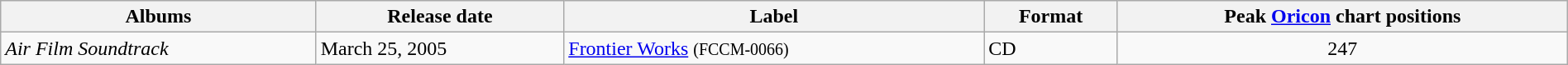<table class="wikitable" width="100%">
<tr>
<th rowspan="1">Albums</th>
<th rowspan="1">Release date</th>
<th rowspan="1">Label</th>
<th rowspan="1">Format</th>
<th colspan="1">Peak <a href='#'>Oricon</a> chart positions</th>
</tr>
<tr>
<td align="left"><em>Air Film Soundtrack</em></td>
<td>March 25, 2005</td>
<td><a href='#'>Frontier Works</a> <small>(FCCM-0066)</small></td>
<td>CD</td>
<td align="center">247</td>
</tr>
</table>
